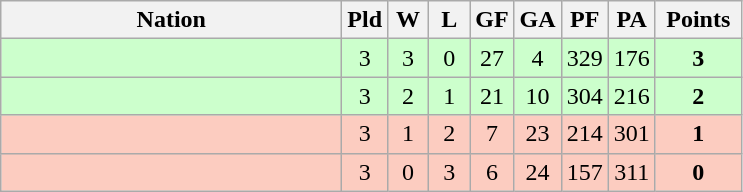<table class=wikitable style="text-align:center">
<tr>
<th width=220>Nation</th>
<th width=20>Pld</th>
<th width=20>W</th>
<th width=20>L</th>
<th width=20>GF</th>
<th width=20>GA</th>
<th width=20>PF</th>
<th width=20>PA</th>
<th width=50>Points</th>
</tr>
<tr bgcolor=#ccffcc>
<td align=left></td>
<td>3</td>
<td>3</td>
<td>0</td>
<td>27</td>
<td>4</td>
<td>329</td>
<td>176</td>
<td><strong>3</strong></td>
</tr>
<tr bgcolor=#ccffcc>
<td align=left></td>
<td>3</td>
<td>2</td>
<td>1</td>
<td>21</td>
<td>10</td>
<td>304</td>
<td>216</td>
<td><strong>2</strong></td>
</tr>
<tr bgcolor="#fcccc">
<td align=left></td>
<td>3</td>
<td>1</td>
<td>2</td>
<td>7</td>
<td>23</td>
<td>214</td>
<td>301</td>
<td><strong>1</strong></td>
</tr>
<tr bgcolor="#fcccc">
<td align=left></td>
<td>3</td>
<td>0</td>
<td>3</td>
<td>6</td>
<td>24</td>
<td>157</td>
<td>311</td>
<td><strong>0</strong></td>
</tr>
</table>
